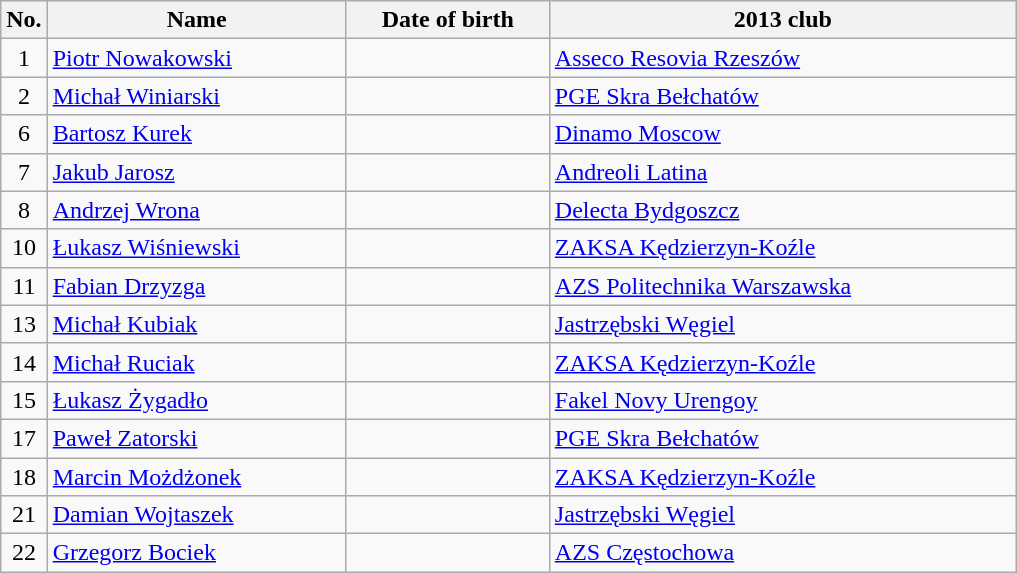<table class="wikitable sortable" style="font-size:100%; text-align:center;">
<tr>
<th>No.</th>
<th style="width:12em">Name</th>
<th style="width:8em">Date of birth</th>
<th style="width:19em">2013 club</th>
</tr>
<tr>
<td>1</td>
<td align=left><a href='#'>Piotr Nowakowski</a></td>
<td align=right></td>
<td align=left> <a href='#'>Asseco Resovia Rzeszów</a></td>
</tr>
<tr>
<td>2</td>
<td align=left><a href='#'>Michał Winiarski</a></td>
<td align=right></td>
<td align=left> <a href='#'>PGE Skra Bełchatów</a></td>
</tr>
<tr>
<td>6</td>
<td align=left><a href='#'>Bartosz Kurek</a></td>
<td align=right></td>
<td align=left> <a href='#'>Dinamo Moscow</a></td>
</tr>
<tr>
<td>7</td>
<td align=left><a href='#'>Jakub Jarosz</a></td>
<td align=right></td>
<td align=left> <a href='#'>Andreoli Latina</a></td>
</tr>
<tr>
<td>8</td>
<td align=left><a href='#'>Andrzej Wrona</a></td>
<td align=right></td>
<td align=left> <a href='#'>Delecta Bydgoszcz</a></td>
</tr>
<tr>
<td>10</td>
<td align=left><a href='#'>Łukasz Wiśniewski</a></td>
<td align=right></td>
<td align=left> <a href='#'>ZAKSA Kędzierzyn-Koźle</a></td>
</tr>
<tr>
<td>11</td>
<td align=left><a href='#'>Fabian Drzyzga</a></td>
<td align=right></td>
<td align=left> <a href='#'>AZS Politechnika Warszawska</a></td>
</tr>
<tr>
<td>13</td>
<td align=left><a href='#'>Michał Kubiak</a></td>
<td align=right></td>
<td align=left> <a href='#'>Jastrzębski Węgiel</a></td>
</tr>
<tr>
<td>14</td>
<td align=left><a href='#'>Michał Ruciak</a></td>
<td align=right></td>
<td align=left> <a href='#'>ZAKSA Kędzierzyn-Koźle</a></td>
</tr>
<tr>
<td>15</td>
<td align=left><a href='#'>Łukasz Żygadło</a></td>
<td align=right></td>
<td align=left> <a href='#'>Fakel Novy Urengoy</a></td>
</tr>
<tr>
<td>17</td>
<td align=left><a href='#'>Paweł Zatorski</a></td>
<td align=right></td>
<td align=left> <a href='#'>PGE Skra Bełchatów</a></td>
</tr>
<tr>
<td>18</td>
<td align=left><a href='#'>Marcin Możdżonek </a></td>
<td align=right></td>
<td align=left> <a href='#'>ZAKSA Kędzierzyn-Koźle</a></td>
</tr>
<tr>
<td>21</td>
<td align=left><a href='#'>Damian Wojtaszek</a></td>
<td align=right></td>
<td align=left> <a href='#'>Jastrzębski Węgiel</a></td>
</tr>
<tr>
<td>22</td>
<td align=left><a href='#'>Grzegorz Bociek</a></td>
<td align=right></td>
<td align=left> <a href='#'>AZS Częstochowa</a></td>
</tr>
</table>
